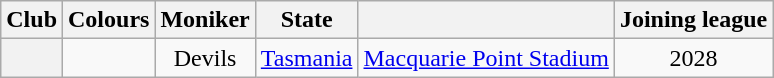<table class=wikitable style=text-align:center>
<tr>
<th>Club</th>
<th>Colours</th>
<th>Moniker</th>
<th>State</th>
<th></th>
<th>Joining league</th>
</tr>
<tr>
<th></th>
<td></td>
<td>Devils</td>
<td align=left><a href='#'>Tasmania</a></td>
<td><a href='#'>Macquarie Point Stadium</a></td>
<td>2028</td>
</tr>
</table>
